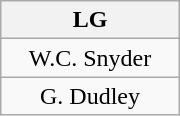<table class="wikitable" width="120px">
<tr>
<th>LG</th>
</tr>
<tr>
<td align="center">W.C. Snyder</td>
</tr>
<tr>
<td align="center">G. Dudley</td>
</tr>
</table>
